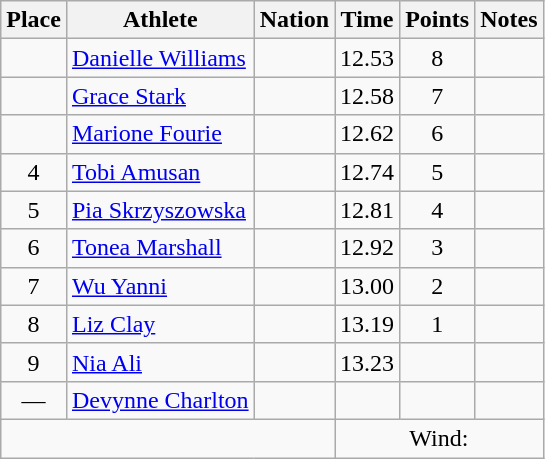<table class="wikitable mw-datatable sortable" style="text-align:center;">
<tr>
<th scope="col">Place</th>
<th scope="col">Athlete</th>
<th scope="col">Nation</th>
<th scope="col">Time</th>
<th scope="col">Points</th>
<th scope="col">Notes</th>
</tr>
<tr>
<td></td>
<td align="left"><a href='#'>Danielle Williams</a></td>
<td align="left"></td>
<td>12.53</td>
<td>8</td>
<td></td>
</tr>
<tr>
<td></td>
<td align="left"><a href='#'>Grace Stark</a></td>
<td align="left"></td>
<td>12.58</td>
<td>7</td>
<td></td>
</tr>
<tr>
<td></td>
<td align="left"><a href='#'>Marione Fourie</a></td>
<td align="left"></td>
<td>12.62</td>
<td>6</td>
<td></td>
</tr>
<tr>
<td>4</td>
<td align="left"><a href='#'>Tobi Amusan</a></td>
<td align="left"></td>
<td>12.74</td>
<td>5</td>
<td></td>
</tr>
<tr>
<td>5</td>
<td align="left"><a href='#'>Pia Skrzyszowska</a></td>
<td align="left"></td>
<td>12.81</td>
<td>4</td>
<td></td>
</tr>
<tr>
<td>6</td>
<td align="left"><a href='#'>Tonea Marshall</a></td>
<td align="left"></td>
<td>12.92</td>
<td>3</td>
<td></td>
</tr>
<tr>
<td>7</td>
<td align="left"><a href='#'>Wu Yanni</a></td>
<td align="left"></td>
<td>13.00</td>
<td>2</td>
<td></td>
</tr>
<tr>
<td>8</td>
<td align="left"><a href='#'>Liz Clay</a></td>
<td align="left"></td>
<td>13.19</td>
<td>1</td>
<td></td>
</tr>
<tr>
<td>9</td>
<td align="left"><a href='#'>Nia Ali</a></td>
<td align="left"></td>
<td>13.23</td>
<td></td>
<td></td>
</tr>
<tr>
<td>—</td>
<td align="left"><a href='#'>Devynne Charlton</a></td>
<td align="left"></td>
<td></td>
<td></td>
<td></td>
</tr>
<tr class="sortbottom">
<td colspan="3"></td>
<td colspan="3">Wind: </td>
</tr>
</table>
